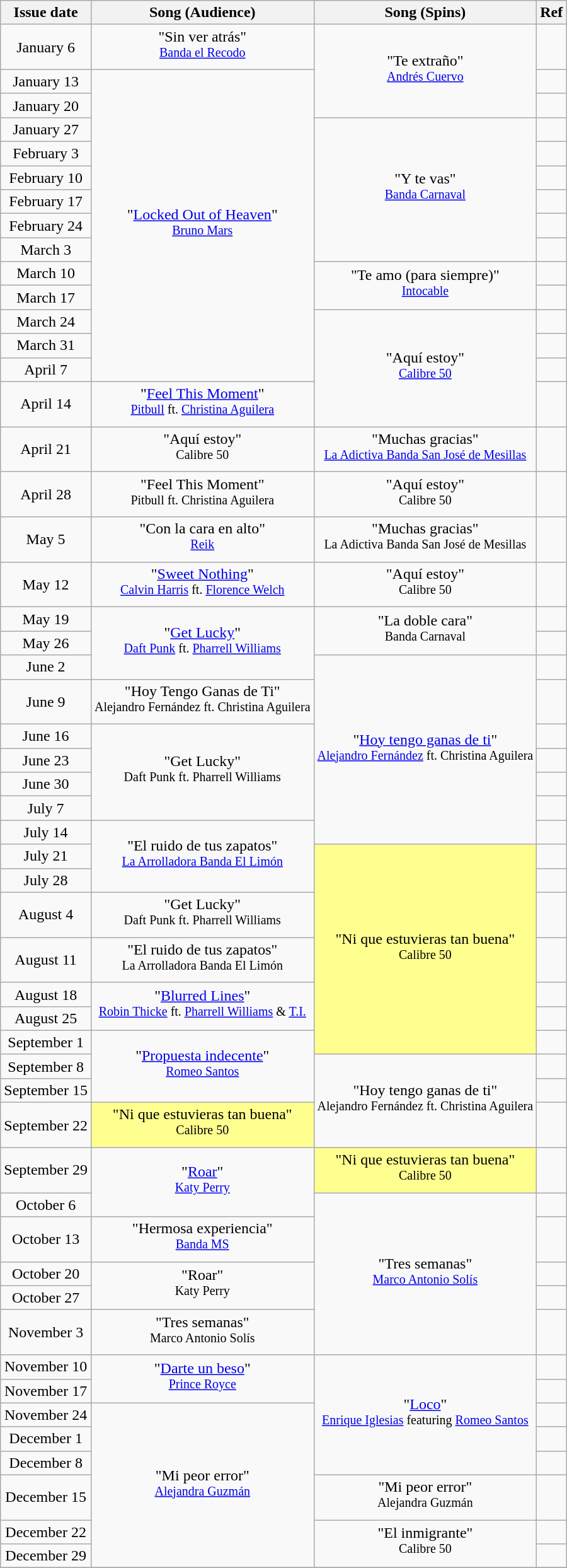<table class="wikitable" style="text-align: center;">
<tr>
<th>Issue date</th>
<th>Song (Audience)</th>
<th>Song (Spins)</th>
<th>Ref</th>
</tr>
<tr>
<td>January 6</td>
<td rowspan="1">"Sin ver atrás"<br><sup><a href='#'>Banda el Recodo</a></sup></td>
<td rowspan="3">"Te extraño"<br><sup><a href='#'>Andrés Cuervo</a></sup></td>
<td></td>
</tr>
<tr>
<td>January 13</td>
<td rowspan="13">"<a href='#'>Locked Out of Heaven</a>"<br><sup><a href='#'>Bruno Mars</a></sup></td>
<td></td>
</tr>
<tr>
<td>January 20</td>
<td></td>
</tr>
<tr>
<td>January 27</td>
<td rowspan="6">"Y te vas"<br><sup><a href='#'>Banda Carnaval</a></sup></td>
<td></td>
</tr>
<tr>
<td>February 3</td>
<td></td>
</tr>
<tr>
<td>February 10</td>
<td></td>
</tr>
<tr>
<td>February 17</td>
<td></td>
</tr>
<tr>
<td>February 24</td>
<td></td>
</tr>
<tr>
<td>March 3</td>
<td></td>
</tr>
<tr>
<td>March 10</td>
<td rowspan="2">"Te amo (para siempre)"<br><sup><a href='#'>Intocable</a></sup></td>
<td></td>
</tr>
<tr>
<td>March 17</td>
<td></td>
</tr>
<tr>
<td>March 24</td>
<td rowspan="4">"Aquí estoy"<br><sup><a href='#'>Calibre 50</a></sup></td>
<td></td>
</tr>
<tr>
<td>March 31</td>
<td></td>
</tr>
<tr>
<td>April 7</td>
<td></td>
</tr>
<tr>
<td>April 14</td>
<td rowspan="1">"<a href='#'>Feel This Moment</a>"<br><sup><a href='#'>Pitbull</a> ft. <a href='#'>Christina Aguilera</a></sup></td>
<td></td>
</tr>
<tr>
<td>April 21</td>
<td rowspan="1">"Aquí estoy"<br><sup>Calibre 50</sup></td>
<td rowspan="1">"Muchas gracias"<br><sup><a href='#'>La Adictiva Banda San José de Mesillas</a></sup></td>
<td></td>
</tr>
<tr>
<td>April 28</td>
<td rowspan="1">"Feel This Moment"<br><sup>Pitbull ft. Christina Aguilera</sup></td>
<td rowspan="1">"Aquí estoy"<br><sup>Calibre 50</sup></td>
<td></td>
</tr>
<tr>
<td>May 5</td>
<td>"Con la cara en alto"<br><sup><a href='#'>Reik</a></sup></td>
<td>"Muchas gracias"<br><sup>La Adictiva Banda San José de Mesillas</sup></td>
<td></td>
</tr>
<tr>
<td>May 12</td>
<td rowspan="1">"<a href='#'>Sweet Nothing</a>"<br><sup><a href='#'>Calvin Harris</a> ft. <a href='#'>Florence Welch</a></sup></td>
<td rowspan="1">"Aquí estoy"<br><sup>Calibre 50</sup></td>
<td></td>
</tr>
<tr>
<td>May 19</td>
<td rowspan="3">"<a href='#'>Get Lucky</a>"<br><sup><a href='#'>Daft Punk</a> ft. <a href='#'>Pharrell Williams</a></sup></td>
<td rowspan="2">"La doble cara"<br><sup>Banda Carnaval</sup></td>
<td></td>
</tr>
<tr>
<td>May 26</td>
<td></td>
</tr>
<tr>
<td>June 2</td>
<td rowspan="7">"<a href='#'>Hoy tengo ganas de ti</a>"<br><sup><a href='#'>Alejandro Fernández</a> ft. Christina Aguilera</sup></td>
<td></td>
</tr>
<tr>
<td>June 9</td>
<td rowspan="1">"Hoy Tengo Ganas de Ti"<br><sup>Alejandro Fernández ft. Christina Aguilera</sup></td>
<td></td>
</tr>
<tr>
<td>June 16</td>
<td rowspan="4">"Get Lucky"<br><sup>Daft Punk ft. Pharrell Williams</sup></td>
<td></td>
</tr>
<tr>
<td>June 23</td>
<td></td>
</tr>
<tr>
<td>June 30</td>
<td></td>
</tr>
<tr>
<td>July 7</td>
<td></td>
</tr>
<tr>
<td>July 14</td>
<td rowspan="3">"El ruido de tus zapatos"<br><sup><a href='#'>La Arrolladora Banda El Limón</a></sup></td>
<td></td>
</tr>
<tr>
<td>July 21</td>
<td bgcolor=#FFFF90 rowspan="7">"Ni que estuvieras tan buena"<br><sup>Calibre 50</sup></td>
<td></td>
</tr>
<tr>
<td>July 28</td>
<td></td>
</tr>
<tr>
<td>August 4</td>
<td rowspan="1">"Get Lucky"<br><sup>Daft Punk ft. Pharrell Williams</sup></td>
<td></td>
</tr>
<tr>
<td>August 11</td>
<td rowspan="1">"El ruido de tus zapatos"<br><sup>La Arrolladora Banda El Limón</sup></td>
<td></td>
</tr>
<tr>
<td>August 18</td>
<td rowspan="2">"<a href='#'>Blurred Lines</a>"<br><sup><a href='#'>Robin Thicke</a> ft. <a href='#'>Pharrell Williams</a> & <a href='#'>T.I.</a></sup></td>
<td></td>
</tr>
<tr>
<td>August 25</td>
<td></td>
</tr>
<tr>
<td>September 1</td>
<td rowspan="3">"<a href='#'>Propuesta indecente</a>"<br><sup><a href='#'>Romeo Santos</a></sup></td>
<td></td>
</tr>
<tr>
<td>September 8</td>
<td rowspan="3">"Hoy tengo ganas de ti"<br><sup>Alejandro Fernández ft. Christina Aguilera</sup></td>
<td></td>
</tr>
<tr>
<td>September 15</td>
<td></td>
</tr>
<tr>
<td>September 22</td>
<td bgcolor=#FFFF90 rowspan="1">"Ni que estuvieras tan buena"<br><sup>Calibre 50</sup></td>
<td></td>
</tr>
<tr>
<td>September 29</td>
<td rowspan="2">"<a href='#'>Roar</a>"<br><sup><a href='#'>Katy Perry</a></sup></td>
<td bgcolor=#FFFF90 rowspan="1">"Ni que estuvieras tan buena"<br><sup>Calibre 50</sup></td>
<td></td>
</tr>
<tr>
<td>October 6</td>
<td rowspan="5">"Tres semanas"<br><sup><a href='#'>Marco Antonio Solís</a></sup></td>
<td></td>
</tr>
<tr>
<td>October 13</td>
<td rowspan="1">"Hermosa experiencia"<br><sup><a href='#'>Banda MS</a></sup></td>
<td></td>
</tr>
<tr>
<td>October 20</td>
<td rowspan="2">"Roar"<br><sup>Katy Perry</sup></td>
<td></td>
</tr>
<tr>
<td>October 27</td>
<td></td>
</tr>
<tr>
<td>November 3</td>
<td rowspan="1">"Tres semanas"<br><sup>Marco Antonio Solís</sup></td>
<td></td>
</tr>
<tr>
<td>November 10</td>
<td rowspan="2">"<a href='#'>Darte un beso</a>"<br><sup><a href='#'>Prince Royce</a></sup></td>
<td rowspan="5">"<a href='#'>Loco</a>"<br><sup><a href='#'>Enrique Iglesias</a> featuring <a href='#'>Romeo Santos</a></sup></td>
<td></td>
</tr>
<tr>
<td>November 17</td>
<td></td>
</tr>
<tr>
<td>November 24</td>
<td rowspan="6">"Mi peor error"<br><sup><a href='#'>Alejandra Guzmán</a></sup></td>
<td></td>
</tr>
<tr>
<td>December 1</td>
<td></td>
</tr>
<tr>
<td>December 8</td>
<td></td>
</tr>
<tr>
<td>December 15</td>
<td>"Mi peor error"<br><sup>Alejandra Guzmán</sup></td>
<td></td>
</tr>
<tr>
<td>December 22</td>
<td rowspan="2">"El inmigrante"<br><sup>Calibre 50</sup></td>
<td></td>
</tr>
<tr>
<td>December 29</td>
<td></td>
</tr>
<tr>
</tr>
</table>
